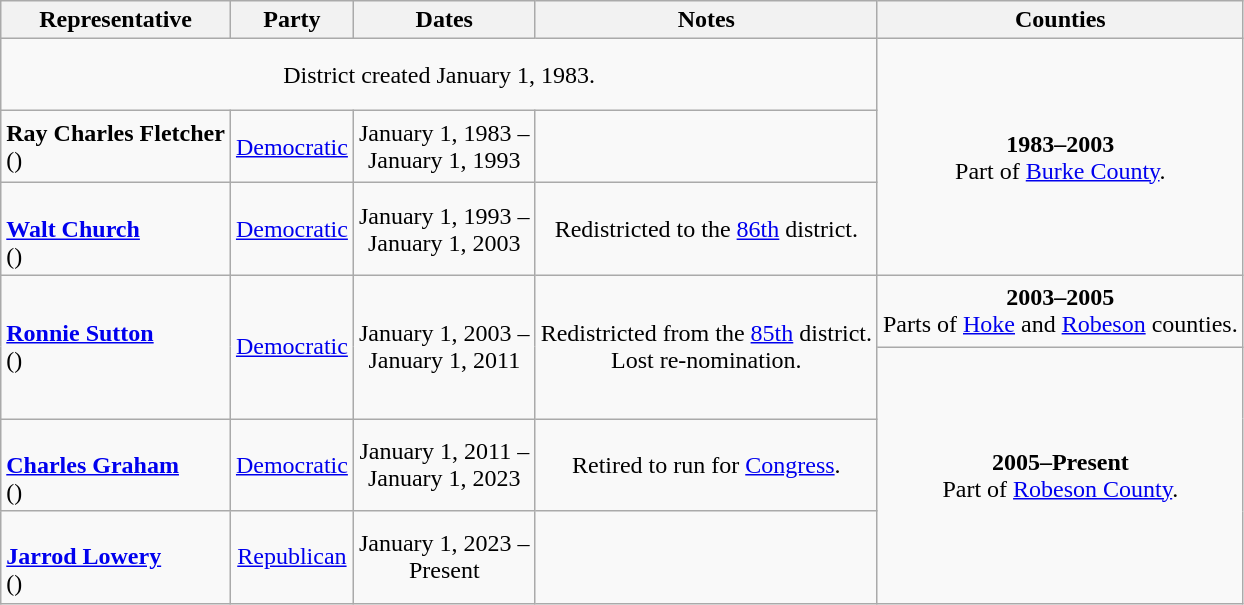<table class=wikitable style="text-align:center">
<tr>
<th>Representative</th>
<th>Party</th>
<th>Dates</th>
<th>Notes</th>
<th>Counties</th>
</tr>
<tr style="height:3em">
<td colspan=4>District created January 1, 1983.</td>
<td rowspan=3><strong>1983–2003</strong> <br> Part of <a href='#'>Burke County</a>.</td>
</tr>
<tr style="height:3em">
<td align=left><strong>Ray Charles Fletcher</strong><br>()</td>
<td><a href='#'>Democratic</a></td>
<td nowrap>January 1, 1983 – <br> January 1, 1993</td>
<td></td>
</tr>
<tr style="height:3em">
<td align=left><br><strong><a href='#'>Walt Church</a></strong><br>()</td>
<td><a href='#'>Democratic</a></td>
<td nowrap>January 1, 1993 – <br> January 1, 2003</td>
<td>Redistricted to the <a href='#'>86th</a> district.</td>
</tr>
<tr style="height:3em">
<td rowspan=2 align=left><strong><a href='#'>Ronnie Sutton</a></strong><br>()</td>
<td rowspan=2 ><a href='#'>Democratic</a></td>
<td rowspan=2 nowrap>January 1, 2003 – <br> January 1, 2011</td>
<td rowspan=2>Redistricted from the <a href='#'>85th</a> district. <br> Lost re-nomination.</td>
<td><strong>2003–2005</strong> <br> Parts of <a href='#'>Hoke</a> and <a href='#'>Robeson</a> counties.</td>
</tr>
<tr style="height:3em">
<td rowspan=3><strong>2005–Present</strong> <br> Part of <a href='#'>Robeson County</a>.</td>
</tr>
<tr style="height:3em">
<td align=left><br><strong><a href='#'>Charles Graham</a></strong><br>()</td>
<td><a href='#'>Democratic</a></td>
<td nowrap>January 1, 2011 – <br> January 1, 2023</td>
<td>Retired to run for <a href='#'>Congress</a>.</td>
</tr>
<tr style="height:3em">
<td align=left><br><strong><a href='#'>Jarrod Lowery</a></strong><br>()</td>
<td><a href='#'>Republican</a></td>
<td nowrap>January 1, 2023 – <br> Present</td>
<td></td>
</tr>
</table>
